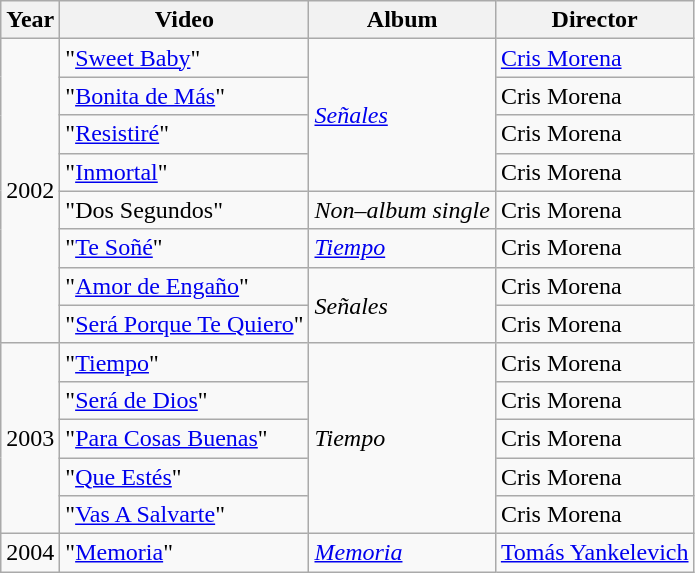<table class="wikitable">
<tr>
<th>Year</th>
<th>Video</th>
<th>Album</th>
<th>Director</th>
</tr>
<tr>
<td rowspan="8">2002</td>
<td>"<a href='#'>Sweet Baby</a>"</td>
<td rowspan="4"><em><a href='#'>Señales</a></em></td>
<td><a href='#'>Cris Morena</a></td>
</tr>
<tr>
<td>"<a href='#'>Bonita de Más</a>"</td>
<td>Cris Morena</td>
</tr>
<tr>
<td>"<a href='#'>Resistiré</a>"</td>
<td>Cris Morena</td>
</tr>
<tr>
<td>"<a href='#'>Inmortal</a>"</td>
<td>Cris Morena</td>
</tr>
<tr>
<td>"Dos Segundos"</td>
<td><em>Non–album single</em></td>
<td>Cris Morena</td>
</tr>
<tr>
<td>"<a href='#'>Te Soñé</a>"</td>
<td><em><a href='#'>Tiempo</a></em></td>
<td>Cris Morena</td>
</tr>
<tr>
<td>"<a href='#'>Amor de Engaño</a>"</td>
<td rowspan="2"><em>Señales</em></td>
<td>Cris Morena</td>
</tr>
<tr>
<td>"<a href='#'>Será Porque Te Quiero</a>"</td>
<td>Cris Morena</td>
</tr>
<tr>
<td rowspan="5">2003</td>
<td>"<a href='#'>Tiempo</a>"</td>
<td rowspan="5"><em>Tiempo</em></td>
<td>Cris Morena</td>
</tr>
<tr>
<td>"<a href='#'>Será de Dios</a>"</td>
<td>Cris Morena</td>
</tr>
<tr>
<td>"<a href='#'>Para Cosas Buenas</a>"</td>
<td>Cris Morena</td>
</tr>
<tr>
<td>"<a href='#'>Que Estés</a>"</td>
<td>Cris Morena</td>
</tr>
<tr>
<td>"<a href='#'>Vas A Salvarte</a>"</td>
<td>Cris Morena</td>
</tr>
<tr>
<td>2004</td>
<td>"<a href='#'>Memoria</a>"</td>
<td><em><a href='#'>Memoria</a></em></td>
<td><a href='#'>Tomás Yankelevich</a></td>
</tr>
</table>
